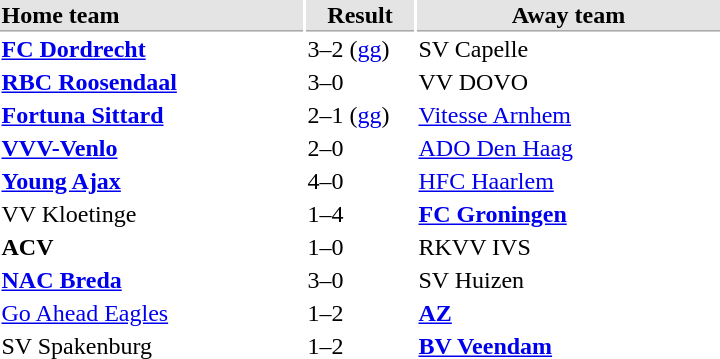<table>
<tr bgcolor="#E4E4E4">
<th style="border-bottom:1px solid #AAAAAA" width="200" align="left">Home team</th>
<th style="border-bottom:1px solid #AAAAAA" width="70" align="center">Result</th>
<th style="border-bottom:1px solid #AAAAAA" width="200">Away team</th>
</tr>
<tr>
<td><strong><a href='#'>FC Dordrecht</a></strong></td>
<td>3–2 (<a href='#'>gg</a>)</td>
<td>SV Capelle</td>
</tr>
<tr>
<td><strong><a href='#'>RBC Roosendaal</a></strong></td>
<td>3–0</td>
<td>VV DOVO</td>
</tr>
<tr>
<td><strong><a href='#'>Fortuna Sittard</a></strong></td>
<td>2–1 (<a href='#'>gg</a>)</td>
<td><a href='#'>Vitesse Arnhem</a></td>
</tr>
<tr>
<td><strong><a href='#'>VVV-Venlo</a></strong></td>
<td>2–0</td>
<td><a href='#'>ADO Den Haag</a></td>
</tr>
<tr>
<td><strong><a href='#'>Young Ajax</a></strong></td>
<td>4–0</td>
<td><a href='#'>HFC Haarlem</a></td>
</tr>
<tr>
<td>VV Kloetinge</td>
<td>1–4</td>
<td><strong><a href='#'>FC Groningen</a></strong></td>
</tr>
<tr>
<td><strong>ACV</strong></td>
<td>1–0</td>
<td>RKVV IVS</td>
</tr>
<tr>
<td><strong><a href='#'>NAC Breda</a></strong></td>
<td>3–0</td>
<td>SV Huizen</td>
</tr>
<tr>
<td><a href='#'>Go Ahead Eagles</a></td>
<td>1–2</td>
<td><strong><a href='#'>AZ</a></strong></td>
</tr>
<tr>
<td>SV Spakenburg</td>
<td>1–2</td>
<td><strong><a href='#'>BV Veendam</a></strong></td>
</tr>
</table>
